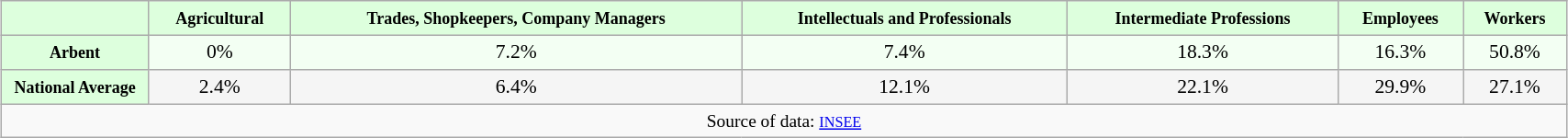<table class="wikitable" style="font-size:90%;width:90%;border:0px;text-align:center;line-height:120%;margin:1em auto;">
<tr>
<th style="background: #ddffdd; color: #000000" width="100"> </th>
<th style="background: #ddffdd; color:#000000;"><small>Agricultural</small></th>
<th style="background: #ddffdd; color:#000000;"><small>Trades, Shopkeepers, Company Managers</small></th>
<th style="background: #ddffdd; color:#000000;"><small>Intellectuals and Professionals</small></th>
<th style="background: #ddffdd; color:#000000;"><small>Intermediate Professions</small></th>
<th style="background: #ddffdd; color:#000000;"><small>Employees</small></th>
<th style="background: #ddffdd; color:#000000;"><small>Workers</small></th>
</tr>
<tr>
<th style="background: #ddffdd; color:#000000;"><small>Arbent</small></th>
<td style="background: #f3fff3; color:#000000;">0%</td>
<td style="background: #f3fff3; color:#000000;">7.2%</td>
<td style="background: #f3fff3; color:#000000;">7.4%</td>
<td style="background: #f3fff3; color:#000000;">18.3%</td>
<td style="background: #f3fff3; color:#000000;">16.3%</td>
<td style="background: #f3fff3; color:#000000;">50.8%</td>
</tr>
<tr>
<th style="background: #ddffdd; color:#000000;" height="16;"><small>National Average</small></th>
<td style="background: #F5F5F5; color: black;">2.4%</td>
<td style="background: #F5F5F5; color: black;">6.4%</td>
<td style="background: #F5F5F5; color: black;">12.1%</td>
<td style="background: #F5F5F5; color: black;">22.1%</td>
<td style="background: #F5F5F5; color: black;">29.9%</td>
<td style="background: #F5F5F5; color: black;">27.1%</td>
</tr>
<tr>
<td colspan="7" style="text-align:center;font-size:90%;">Source of data: <small><a href='#'>INSEE</a></small></td>
</tr>
</table>
